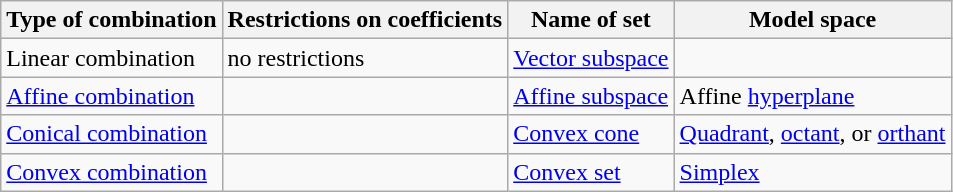<table class="wikitable"  style="text-align: left;">
<tr>
<th>Type of combination</th>
<th>Restrictions on coefficients</th>
<th>Name of set</th>
<th>Model space</th>
</tr>
<tr>
<td>Linear combination</td>
<td>no restrictions</td>
<td><a href='#'>Vector subspace</a></td>
<td></td>
</tr>
<tr>
<td><a href='#'>Affine combination</a></td>
<td></td>
<td><a href='#'>Affine subspace</a></td>
<td>Affine <a href='#'>hyperplane</a></td>
</tr>
<tr>
<td><a href='#'>Conical combination</a></td>
<td></td>
<td><a href='#'>Convex cone</a></td>
<td><a href='#'>Quadrant</a>, <a href='#'>octant</a>, or <a href='#'>orthant</a></td>
</tr>
<tr>
<td><a href='#'>Convex combination</a></td>
<td></td>
<td><a href='#'>Convex set</a></td>
<td><a href='#'>Simplex</a></td>
</tr>
</table>
